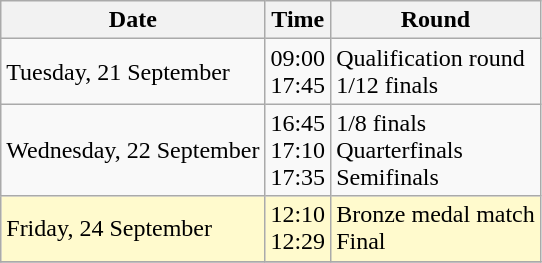<table class="wikitable">
<tr>
<th>Date</th>
<th>Time</th>
<th>Round</th>
</tr>
<tr>
<td>Tuesday, 21 September</td>
<td>09:00 <br> 17:45</td>
<td>Qualification round <br> 1/12 finals</td>
</tr>
<tr>
<td>Wednesday, 22 September</td>
<td>16:45 <br> 17:10 <br> 17:35</td>
<td>1/8 finals <br> Quarterfinals <br> Semifinals</td>
</tr>
<tr style=background:lemonchiffon>
<td>Friday, 24 September</td>
<td>12:10 <br> 12:29</td>
<td>Bronze medal match <br> Final</td>
</tr>
<tr>
</tr>
</table>
